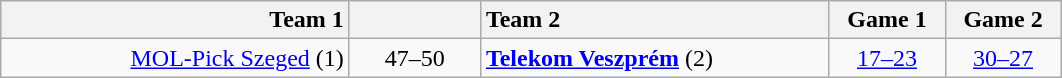<table class=wikitable style="text-align:center">
<tr>
<th style="width:225px; text-align:right;">Team 1</th>
<th style="width:80px;"></th>
<th style="width:225px; text-align:left;">Team 2</th>
<th style="width:70px;">Game 1</th>
<th style="width:70px;">Game 2</th>
</tr>
<tr>
<td align=right> <a href='#'>MOL-Pick Szeged</a> (1)</td>
<td>47–50</td>
<td align=left> <strong><a href='#'>Telekom Veszprém</a></strong> (2)</td>
<td><a href='#'>17–23</a></td>
<td><a href='#'>30–27</a></td>
</tr>
</table>
